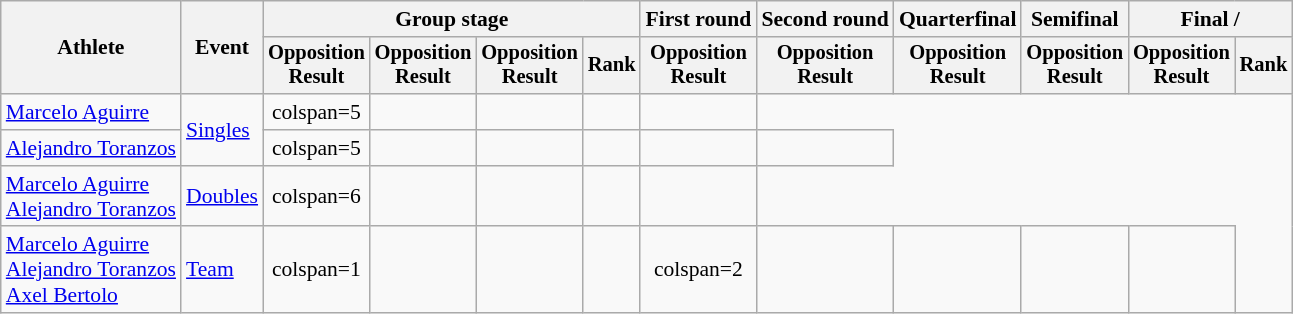<table class=wikitable style=font-size:90%;text-align:center>
<tr>
<th rowspan=2>Athlete</th>
<th rowspan=2>Event</th>
<th colspan=4>Group stage</th>
<th>First round</th>
<th>Second round</th>
<th>Quarterfinal</th>
<th>Semifinal</th>
<th colspan=2>Final / </th>
</tr>
<tr style=font-size:95%>
<th>Opposition<br>Result</th>
<th>Opposition<br>Result</th>
<th>Opposition<br>Result</th>
<th>Rank</th>
<th>Opposition<br>Result</th>
<th>Opposition<br>Result</th>
<th>Opposition<br>Result</th>
<th>Opposition<br>Result</th>
<th>Opposition<br>Result</th>
<th>Rank</th>
</tr>
<tr>
<td align=left><a href='#'>Marcelo Aguirre</a></td>
<td align=left rowspan=2><a href='#'>Singles</a></td>
<td>colspan=5 </td>
<td></td>
<td></td>
<td></td>
<td></td>
</tr>
<tr>
<td align=left><a href='#'>Alejandro Toranzos</a></td>
<td>colspan=5 </td>
<td></td>
<td></td>
<td></td>
<td></td>
<td></td>
</tr>
<tr>
<td align=left><a href='#'>Marcelo Aguirre</a><br><a href='#'>Alejandro Toranzos</a></td>
<td align=left><a href='#'>Doubles</a></td>
<td>colspan=6 </td>
<td></td>
<td></td>
<td></td>
<td></td>
</tr>
<tr>
<td align=left><a href='#'>Marcelo Aguirre</a><br><a href='#'>Alejandro Toranzos</a><br><a href='#'>Axel Bertolo</a></td>
<td align=left><a href='#'>Team</a></td>
<td>colspan=1 </td>
<td></td>
<td></td>
<td></td>
<td>colspan=2 </td>
<td></td>
<td></td>
<td></td>
<td></td>
</tr>
</table>
